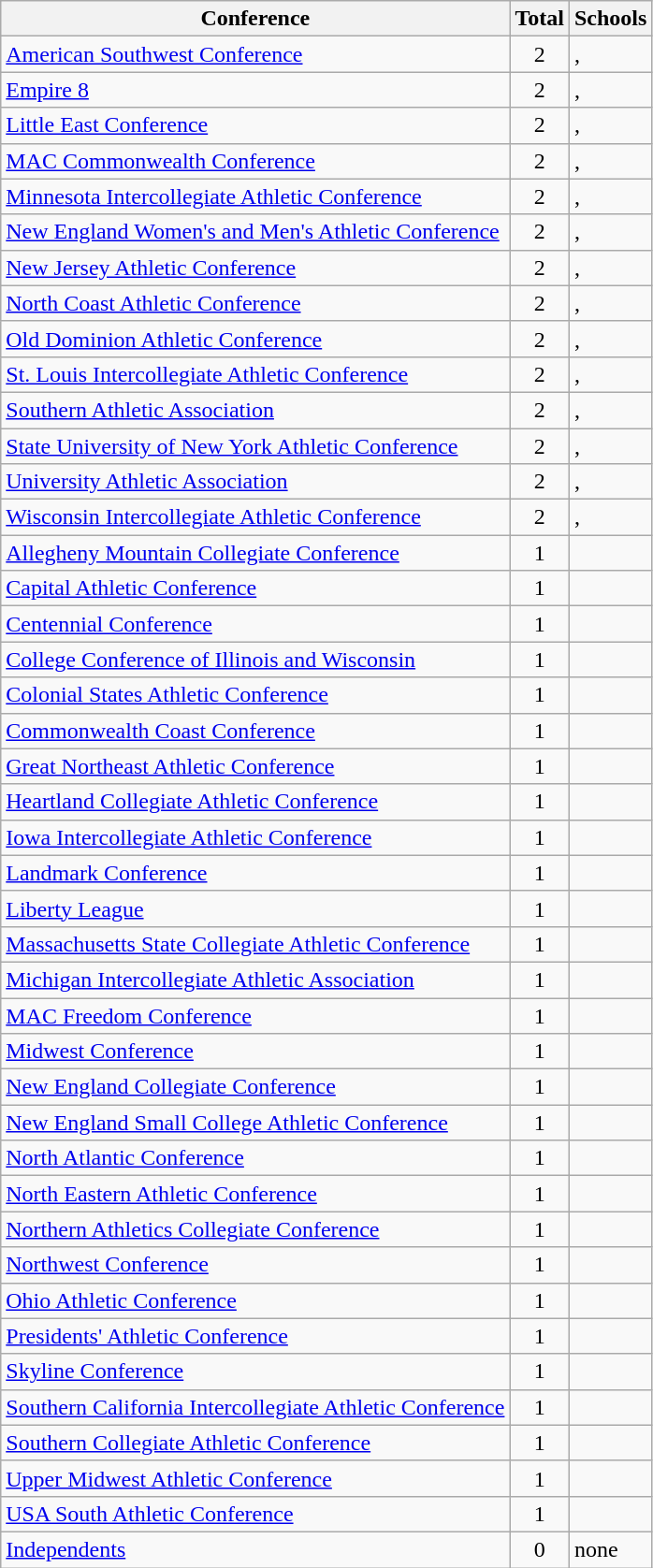<table class="wikitable sortable">
<tr>
<th>Conference</th>
<th>Total</th>
<th>Schools</th>
</tr>
<tr>
<td><a href='#'>American Southwest Conference</a></td>
<td align=center>2</td>
<td>, </td>
</tr>
<tr>
<td><a href='#'>Empire 8</a></td>
<td align=center>2</td>
<td>, </td>
</tr>
<tr>
<td><a href='#'>Little East Conference</a></td>
<td align=center>2</td>
<td>, </td>
</tr>
<tr>
<td><a href='#'>MAC Commonwealth Conference</a></td>
<td align=center>2</td>
<td>, </td>
</tr>
<tr>
<td><a href='#'>Minnesota Intercollegiate Athletic Conference</a></td>
<td align=center>2</td>
<td>, </td>
</tr>
<tr>
<td><a href='#'>New England Women's and Men's Athletic Conference</a></td>
<td align=center>2</td>
<td>, </td>
</tr>
<tr>
<td><a href='#'>New Jersey Athletic Conference</a></td>
<td align=center>2</td>
<td>, </td>
</tr>
<tr>
<td><a href='#'>North Coast Athletic Conference</a></td>
<td align=center>2</td>
<td>, </td>
</tr>
<tr>
<td><a href='#'>Old Dominion Athletic Conference</a></td>
<td align=center>2</td>
<td>, </td>
</tr>
<tr>
<td><a href='#'>St. Louis Intercollegiate Athletic Conference</a></td>
<td align=center>2</td>
<td>, </td>
</tr>
<tr>
<td><a href='#'>Southern Athletic Association</a></td>
<td align=center>2</td>
<td>, </td>
</tr>
<tr>
<td><a href='#'>State University of New York Athletic Conference</a></td>
<td align=center>2</td>
<td>, </td>
</tr>
<tr>
<td><a href='#'>University Athletic Association</a></td>
<td align=center>2</td>
<td>, </td>
</tr>
<tr>
<td><a href='#'>Wisconsin Intercollegiate Athletic Conference</a></td>
<td align=center>2</td>
<td>, </td>
</tr>
<tr>
<td><a href='#'>Allegheny Mountain Collegiate Conference</a></td>
<td align=center>1</td>
<td></td>
</tr>
<tr>
<td><a href='#'>Capital Athletic Conference</a></td>
<td align=center>1</td>
<td></td>
</tr>
<tr>
<td><a href='#'>Centennial Conference</a></td>
<td align=center>1</td>
<td></td>
</tr>
<tr>
<td><a href='#'>College Conference of Illinois and Wisconsin</a></td>
<td align=center>1</td>
<td></td>
</tr>
<tr>
<td><a href='#'>Colonial States Athletic Conference</a></td>
<td align=center>1</td>
<td></td>
</tr>
<tr>
<td><a href='#'>Commonwealth Coast Conference</a></td>
<td align=center>1</td>
<td></td>
</tr>
<tr>
<td><a href='#'>Great Northeast Athletic Conference</a></td>
<td align=center>1</td>
<td></td>
</tr>
<tr>
<td><a href='#'>Heartland Collegiate Athletic Conference</a></td>
<td align=center>1</td>
<td></td>
</tr>
<tr>
<td><a href='#'>Iowa Intercollegiate Athletic Conference</a></td>
<td align=center>1</td>
<td></td>
</tr>
<tr>
<td><a href='#'>Landmark Conference</a></td>
<td align=center>1</td>
<td></td>
</tr>
<tr>
<td><a href='#'>Liberty League</a></td>
<td align=center>1</td>
<td></td>
</tr>
<tr>
<td><a href='#'>Massachusetts State Collegiate Athletic Conference</a></td>
<td align=center>1</td>
<td></td>
</tr>
<tr>
<td><a href='#'>Michigan Intercollegiate Athletic Association</a></td>
<td align=center>1</td>
<td></td>
</tr>
<tr>
<td><a href='#'>MAC Freedom Conference</a></td>
<td align=center>1</td>
<td></td>
</tr>
<tr>
<td><a href='#'>Midwest Conference</a></td>
<td align=center>1</td>
<td></td>
</tr>
<tr>
<td><a href='#'>New England Collegiate Conference</a></td>
<td align=center>1</td>
<td></td>
</tr>
<tr>
<td><a href='#'>New England Small College Athletic Conference</a></td>
<td align=center>1</td>
<td></td>
</tr>
<tr>
<td><a href='#'>North Atlantic Conference</a></td>
<td align=center>1</td>
<td></td>
</tr>
<tr>
<td><a href='#'>North Eastern Athletic Conference</a></td>
<td align=center>1</td>
<td></td>
</tr>
<tr>
<td><a href='#'>Northern Athletics Collegiate Conference</a></td>
<td align=center>1</td>
<td></td>
</tr>
<tr>
<td><a href='#'>Northwest Conference</a></td>
<td align=center>1</td>
<td></td>
</tr>
<tr>
<td><a href='#'>Ohio Athletic Conference</a></td>
<td align=center>1</td>
<td></td>
</tr>
<tr>
<td><a href='#'>Presidents' Athletic Conference</a></td>
<td align=center>1</td>
<td></td>
</tr>
<tr>
<td><a href='#'>Skyline Conference</a></td>
<td align=center>1</td>
<td></td>
</tr>
<tr>
<td><a href='#'>Southern California Intercollegiate Athletic Conference</a></td>
<td align=center>1</td>
<td></td>
</tr>
<tr>
<td><a href='#'>Southern Collegiate Athletic Conference</a></td>
<td align=center>1</td>
<td></td>
</tr>
<tr>
<td><a href='#'>Upper Midwest Athletic Conference</a></td>
<td align=center>1</td>
<td></td>
</tr>
<tr>
<td><a href='#'>USA South Athletic Conference</a></td>
<td align=center>1</td>
<td></td>
</tr>
<tr>
<td><a href='#'>Independents</a></td>
<td align=center>0</td>
<td>none</td>
</tr>
</table>
